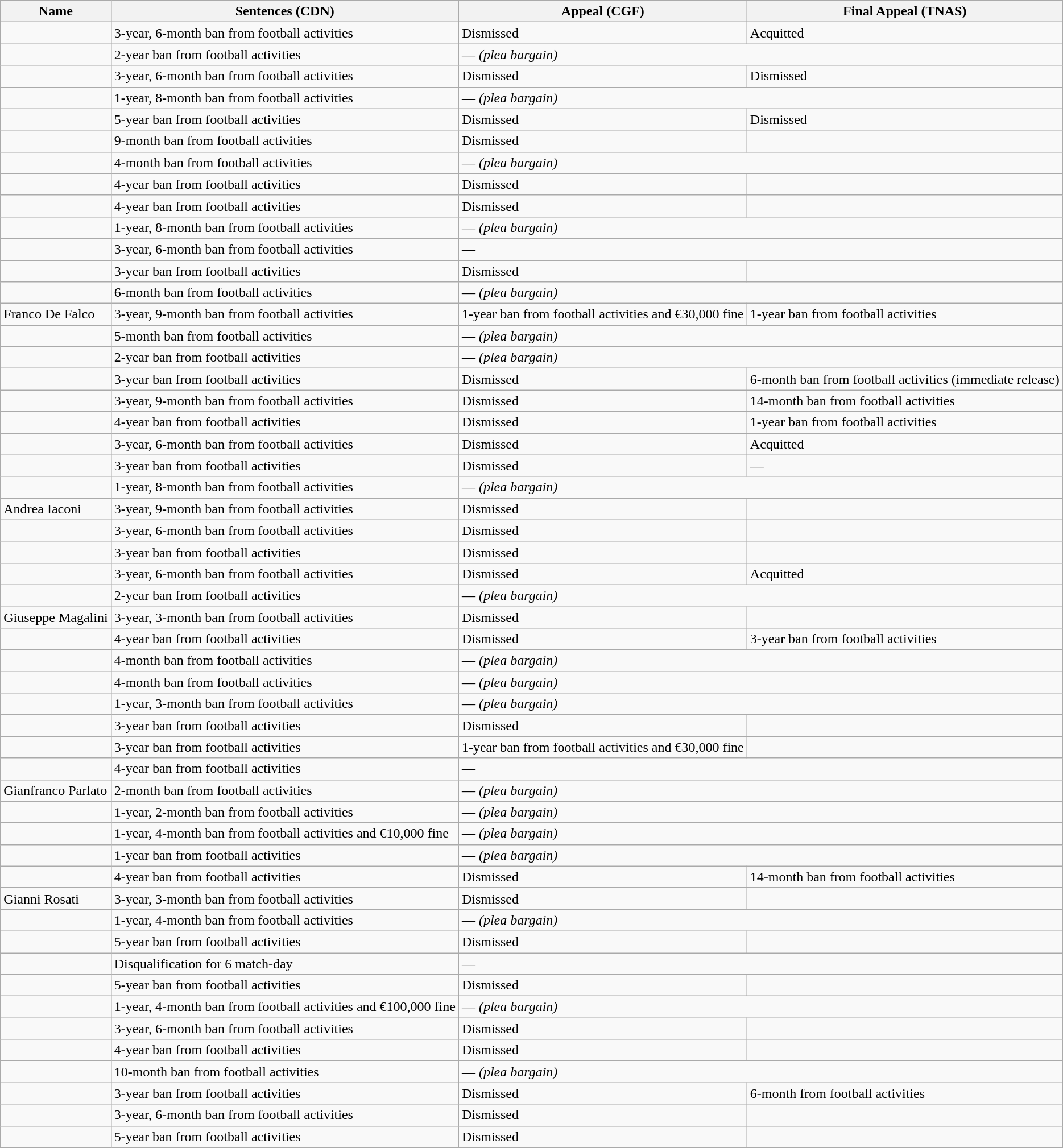<table class="wikitable sortable">
<tr>
<th>Name</th>
<th>Sentences (CDN)</th>
<th>Appeal (CGF)</th>
<th>Final Appeal (TNAS)</th>
</tr>
<tr>
<td></td>
<td> 3-year, 6-month ban from football activities</td>
<td> Dismissed</td>
<td>Acquitted</td>
</tr>
<tr>
<td></td>
<td> 2-year ban from football activities</td>
<td colspan=2>— <em>(plea bargain)</em></td>
</tr>
<tr>
<td></td>
<td> 3-year, 6-month ban from football activities</td>
<td> Dismissed</td>
<td> Dismissed</td>
</tr>
<tr>
<td></td>
<td> 1-year, 8-month ban from football activities</td>
<td colspan=2>— <em>(plea bargain)</em></td>
</tr>
<tr>
<td></td>
<td> 5-year ban from football activities</td>
<td> Dismissed</td>
<td> Dismissed</td>
</tr>
<tr>
<td></td>
<td> 9-month ban from football activities</td>
<td> Dismissed</td>
<td></td>
</tr>
<tr>
<td></td>
<td> 4-month ban from football activities</td>
<td colspan=2>— <em>(plea bargain)</em></td>
</tr>
<tr>
<td></td>
<td> 4-year ban from football activities</td>
<td> Dismissed</td>
<td></td>
</tr>
<tr>
<td></td>
<td> 4-year ban from football activities</td>
<td> Dismissed</td>
<td></td>
</tr>
<tr>
<td></td>
<td> 1-year, 8-month ban from football activities</td>
<td colspan=2>— <em>(plea bargain)</em></td>
</tr>
<tr>
<td></td>
<td> 3-year, 6-month ban from football activities</td>
<td colspan=2>—</td>
</tr>
<tr>
<td></td>
<td> 3-year ban from football activities</td>
<td> Dismissed</td>
<td></td>
</tr>
<tr>
<td></td>
<td> 6-month ban from football activities</td>
<td colspan=2>— <em>(plea bargain)</em></td>
</tr>
<tr>
<td>Franco De Falco</td>
<td> 3-year, 9-month ban from football activities</td>
<td> 1-year ban from football activities and €30,000 fine</td>
<td> 1-year ban from football activities </td>
</tr>
<tr>
<td></td>
<td> 5-month ban from football activities</td>
<td colspan=2>— <em>(plea bargain)</em></td>
</tr>
<tr>
<td></td>
<td> 2-year ban from football activities</td>
<td colspan=2>— <em>(plea bargain)</em></td>
</tr>
<tr>
<td></td>
<td> 3-year ban from football activities</td>
<td> Dismissed</td>
<td> 6-month ban from football activities (immediate release)</td>
</tr>
<tr>
<td></td>
<td> 3-year, 9-month ban from football activities</td>
<td> Dismissed</td>
<td> 14-month ban from football activities</td>
</tr>
<tr>
<td></td>
<td> 4-year ban from football activities</td>
<td> Dismissed</td>
<td> 1-year ban from football activities</td>
</tr>
<tr>
<td></td>
<td> 3-year, 6-month ban from football activities</td>
<td> Dismissed</td>
<td>Acquitted</td>
</tr>
<tr>
<td></td>
<td> 3-year ban from football activities</td>
<td> Dismissed</td>
<td>— </td>
</tr>
<tr>
<td></td>
<td> 1-year, 8-month ban from football activities</td>
<td colspan=2>— <em>(plea bargain)</em></td>
</tr>
<tr>
<td>Andrea Iaconi</td>
<td> 3-year, 9-month ban from football activities</td>
<td> Dismissed</td>
<td></td>
</tr>
<tr>
<td></td>
<td> 3-year, 6-month ban from football activities</td>
<td> Dismissed</td>
<td></td>
</tr>
<tr>
<td></td>
<td> 3-year ban from football activities</td>
<td> Dismissed</td>
<td></td>
</tr>
<tr>
<td></td>
<td> 3-year, 6-month ban from football activities</td>
<td> Dismissed</td>
<td> Acquitted</td>
</tr>
<tr>
<td></td>
<td> 2-year ban from football activities</td>
<td colspan=2>— <em>(plea bargain)</em></td>
</tr>
<tr>
<td>Giuseppe Magalini</td>
<td> 3-year, 3-month ban from football activities</td>
<td> Dismissed</td>
<td></td>
</tr>
<tr>
<td></td>
<td> 4-year ban from football activities</td>
<td> Dismissed</td>
<td> 3-year ban from football activities</td>
</tr>
<tr>
<td></td>
<td> 4-month ban from football activities</td>
<td colspan=2>— <em>(plea bargain)</em></td>
</tr>
<tr>
<td></td>
<td> 4-month ban from football activities</td>
<td colspan=2>— <em>(plea bargain)</em></td>
</tr>
<tr>
<td></td>
<td> 1-year, 3-month ban from football activities</td>
<td colspan=2>— <em>(plea bargain)</em></td>
</tr>
<tr>
<td></td>
<td> 3-year ban from football activities</td>
<td> Dismissed</td>
<td></td>
</tr>
<tr>
<td></td>
<td> 3-year ban from football activities</td>
<td> 1-year ban from football activities and €30,000 fine</td>
<td></td>
</tr>
<tr>
<td></td>
<td> 4-year ban from football activities</td>
<td colspan=2>—</td>
</tr>
<tr>
<td>Gianfranco Parlato</td>
<td> 2-month ban from football activities</td>
<td colspan=2>— <em>(plea bargain)</em></td>
</tr>
<tr>
<td></td>
<td> 1-year, 2-month ban from football activities</td>
<td colspan=2>— <em>(plea bargain)</em></td>
</tr>
<tr>
<td></td>
<td> 1-year, 4-month ban from football activities and €10,000 fine</td>
<td colspan=2>— <em>(plea bargain)</em></td>
</tr>
<tr>
<td></td>
<td> 1-year ban from football activities</td>
<td colspan=2>— <em>(plea bargain)</em></td>
</tr>
<tr>
<td></td>
<td> 4-year ban from football activities</td>
<td> Dismissed</td>
<td> 14-month ban from football activities</td>
</tr>
<tr>
<td>Gianni Rosati</td>
<td> 3-year, 3-month ban from football activities</td>
<td> Dismissed</td>
<td></td>
</tr>
<tr>
<td></td>
<td> 1-year, 4-month ban from football activities</td>
<td colspan=2>— <em>(plea bargain)</em></td>
</tr>
<tr>
<td></td>
<td> 5-year ban from football activities</td>
<td> Dismissed</td>
<td></td>
</tr>
<tr>
<td></td>
<td> Disqualification for 6 match-day</td>
<td colspan=2>—</td>
</tr>
<tr>
<td></td>
<td> 5-year ban from football activities</td>
<td> Dismissed</td>
<td></td>
</tr>
<tr>
<td></td>
<td> 1-year, 4-month ban from football activities and €100,000 fine</td>
<td colspan=2>— <em>(plea bargain)</em></td>
</tr>
<tr>
<td></td>
<td> 3-year, 6-month ban from football activities</td>
<td> Dismissed</td>
<td></td>
</tr>
<tr>
<td></td>
<td> 4-year ban from football activities</td>
<td> Dismissed</td>
<td></td>
</tr>
<tr>
<td></td>
<td> 10-month ban from football activities</td>
<td colspan=2>— <em>(plea bargain)</em></td>
</tr>
<tr>
<td></td>
<td> 3-year ban from football activities</td>
<td> Dismissed</td>
<td> 6-month from football activities</td>
</tr>
<tr>
<td></td>
<td> 3-year, 6-month ban from football activities</td>
<td> Dismissed</td>
<td></td>
</tr>
<tr>
<td></td>
<td> 5-year ban from football activities</td>
<td> Dismissed</td>
<td></td>
</tr>
</table>
